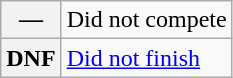<table class="wikitable">
<tr>
<th scope="row">—</th>
<td>Did not compete</td>
</tr>
<tr>
<th scope="row">DNF</th>
<td><a href='#'>Did not finish</a></td>
</tr>
</table>
